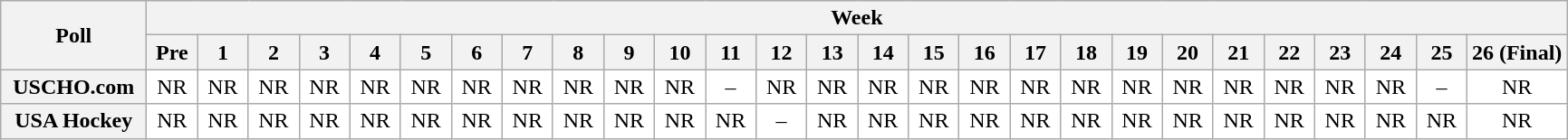<table class="wikitable" style="white-space:nowrap;">
<tr>
<th scope="col" width="100" rowspan="2">Poll</th>
<th colspan="28">Week</th>
</tr>
<tr>
<th scope="col" width="30">Pre</th>
<th scope="col" width="30">1</th>
<th scope="col" width="30">2</th>
<th scope="col" width="30">3</th>
<th scope="col" width="30">4</th>
<th scope="col" width="30">5</th>
<th scope="col" width="30">6</th>
<th scope="col" width="30">7</th>
<th scope="col" width="30">8</th>
<th scope="col" width="30">9</th>
<th scope="col" width="30">10</th>
<th scope="col" width="30">11</th>
<th scope="col" width="30">12</th>
<th scope="col" width="30">13</th>
<th scope="col" width="30">14</th>
<th scope="col" width="30">15</th>
<th scope="col" width="30">16</th>
<th scope="col" width="30">17</th>
<th scope="col" width="30">18</th>
<th scope="col" width="30">19</th>
<th scope="col" width="30">20</th>
<th scope="col" width="30">21</th>
<th scope="col" width="30">22</th>
<th scope="col" width="30">23</th>
<th scope="col" width="30">24</th>
<th scope="col" width="30">25</th>
<th scope="col" width="30">26 (Final)</th>
</tr>
<tr style="text-align:center;">
<th>USCHO.com</th>
<td bgcolor=FFFFFF>NR</td>
<td bgcolor=FFFFFF>NR</td>
<td bgcolor=FFFFFF>NR</td>
<td bgcolor=FFFFFF>NR</td>
<td bgcolor=FFFFFF>NR</td>
<td bgcolor=FFFFFF>NR</td>
<td bgcolor=FFFFFF>NR</td>
<td bgcolor=FFFFFF>NR</td>
<td bgcolor=FFFFFF>NR</td>
<td bgcolor=FFFFFF>NR</td>
<td bgcolor=FFFFFF>NR</td>
<td bgcolor=FFFFFF>–</td>
<td bgcolor=FFFFFF>NR</td>
<td bgcolor=FFFFFF>NR</td>
<td bgcolor=FFFFFF>NR</td>
<td bgcolor=FFFFFF>NR</td>
<td bgcolor=FFFFFF>NR</td>
<td bgcolor=FFFFFF>NR</td>
<td bgcolor=FFFFFF>NR</td>
<td bgcolor=FFFFFF>NR</td>
<td bgcolor=FFFFFF>NR</td>
<td bgcolor=FFFFFF>NR</td>
<td bgcolor=FFFFFF>NR</td>
<td bgcolor=FFFFFF>NR</td>
<td bgcolor=FFFFFF>NR</td>
<td bgcolor=FFFFFF>–</td>
<td bgcolor=FFFFFF>NR</td>
</tr>
<tr style="text-align:center;">
<th>USA Hockey</th>
<td bgcolor=FFFFFF>NR</td>
<td bgcolor=FFFFFF>NR</td>
<td bgcolor=FFFFFF>NR</td>
<td bgcolor=FFFFFF>NR</td>
<td bgcolor=FFFFFF>NR</td>
<td bgcolor=FFFFFF>NR</td>
<td bgcolor=FFFFFF>NR</td>
<td bgcolor=FFFFFF>NR</td>
<td bgcolor=FFFFFF>NR</td>
<td bgcolor=FFFFFF>NR</td>
<td bgcolor=FFFFFF>NR</td>
<td bgcolor=FFFFFF>NR</td>
<td bgcolor=FFFFFF>–</td>
<td bgcolor=FFFFFF>NR</td>
<td bgcolor=FFFFFF>NR</td>
<td bgcolor=FFFFFF>NR</td>
<td bgcolor=FFFFFF>NR</td>
<td bgcolor=FFFFFF>NR</td>
<td bgcolor=FFFFFF>NR</td>
<td bgcolor=FFFFFF>NR</td>
<td bgcolor=FFFFFF>NR</td>
<td bgcolor=FFFFFF>NR</td>
<td bgcolor=FFFFFF>NR</td>
<td bgcolor=FFFFFF>NR</td>
<td bgcolor=FFFFFF>NR</td>
<td bgcolor=FFFFFF>NR</td>
<td bgcolor=FFFFFF>NR</td>
</tr>
</table>
